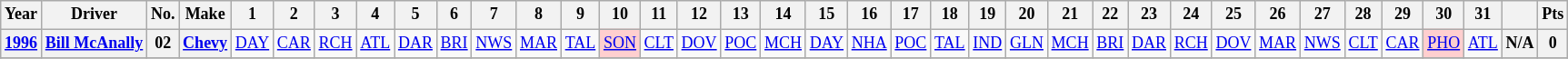<table class="wikitable" style="text-align:center; font-size:75%">
<tr>
<th>Year</th>
<th>Driver</th>
<th>No.</th>
<th>Make</th>
<th>1</th>
<th>2</th>
<th>3</th>
<th>4</th>
<th>5</th>
<th>6</th>
<th>7</th>
<th>8</th>
<th>9</th>
<th>10</th>
<th>11</th>
<th>12</th>
<th>13</th>
<th>14</th>
<th>15</th>
<th>16</th>
<th>17</th>
<th>18</th>
<th>19</th>
<th>20</th>
<th>21</th>
<th>22</th>
<th>23</th>
<th>24</th>
<th>25</th>
<th>26</th>
<th>27</th>
<th>28</th>
<th>29</th>
<th>30</th>
<th>31</th>
<th></th>
<th>Pts</th>
</tr>
<tr>
<th><a href='#'>1996</a></th>
<th><a href='#'>Bill McAnally</a></th>
<th>02</th>
<th><a href='#'>Chevy</a></th>
<td><a href='#'>DAY</a></td>
<td><a href='#'>CAR</a></td>
<td><a href='#'>RCH</a></td>
<td><a href='#'>ATL</a></td>
<td><a href='#'>DAR</a></td>
<td><a href='#'>BRI</a></td>
<td><a href='#'>NWS</a></td>
<td><a href='#'>MAR</a></td>
<td><a href='#'>TAL</a></td>
<td style="background:#FFCFCF;"><a href='#'>SON</a><br></td>
<td><a href='#'>CLT</a></td>
<td><a href='#'>DOV</a></td>
<td><a href='#'>POC</a></td>
<td><a href='#'>MCH</a></td>
<td><a href='#'>DAY</a></td>
<td><a href='#'>NHA</a></td>
<td><a href='#'>POC</a></td>
<td><a href='#'>TAL</a></td>
<td><a href='#'>IND</a></td>
<td><a href='#'>GLN</a></td>
<td><a href='#'>MCH</a></td>
<td><a href='#'>BRI</a></td>
<td><a href='#'>DAR</a></td>
<td><a href='#'>RCH</a></td>
<td><a href='#'>DOV</a></td>
<td><a href='#'>MAR</a></td>
<td><a href='#'>NWS</a></td>
<td><a href='#'>CLT</a></td>
<td><a href='#'>CAR</a></td>
<td style="background:#FFCFCF;"><a href='#'>PHO</a><br></td>
<td><a href='#'>ATL</a></td>
<th>N/A</th>
<th>0</th>
</tr>
<tr>
</tr>
</table>
